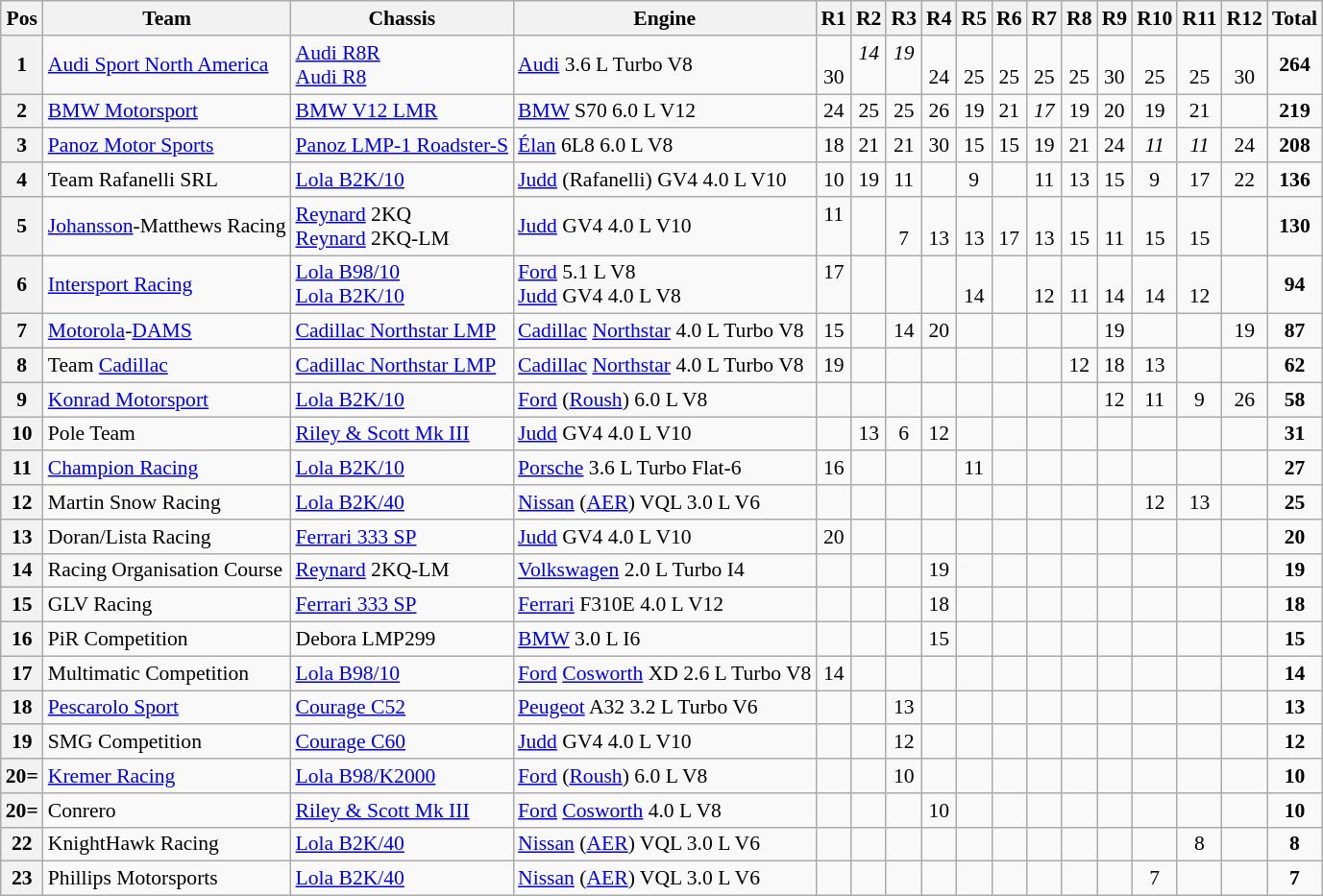<table class="wikitable" style="font-size: 90%;">
<tr>
<th>Pos</th>
<th>Team</th>
<th>Chassis</th>
<th>Engine</th>
<th>R1</th>
<th>R2</th>
<th>R3</th>
<th>R4</th>
<th>R5</th>
<th>R6</th>
<th>R7</th>
<th>R8</th>
<th>R9</th>
<th>R10</th>
<th>R11</th>
<th>R12</th>
<th>Total</th>
</tr>
<tr>
<th>1</th>
<td> <a href='#'>Audi Sport North America</a></td>
<td><a href='#'>Audi R8R</a><br><a href='#'>Audi R8</a></td>
<td><a href='#'>Audi</a> 3.6 L Turbo V8</td>
<td align="center"><br>30</td>
<td align="center"><em>14</em><br><br></td>
<td align="center"><em>19</em><br><br></td>
<td align="center"><br>24</td>
<td align="center"><br>25</td>
<td align="center"><br>25</td>
<td align="center"><br>25</td>
<td align="center"><br>25</td>
<td align="center"><br>30</td>
<td align="center"><br>25</td>
<td align="center"><br>25</td>
<td align="center"><br>30</td>
<td align="center"><strong>264</strong></td>
</tr>
<tr>
<th>2</th>
<td> <a href='#'>BMW Motorsport</a></td>
<td><a href='#'>BMW V12 LMR</a></td>
<td><a href='#'>BMW</a> S70 6.0 L V12</td>
<td align="center">24</td>
<td align="center">25</td>
<td align="center">25</td>
<td align="center">26</td>
<td align="center">19</td>
<td align="center">21</td>
<td align="center"><em>17</em></td>
<td align="center">19</td>
<td align="center">20</td>
<td align="center">19</td>
<td align="center">21</td>
<td></td>
<td align="center"><strong>219</strong></td>
</tr>
<tr>
<th>3</th>
<td> <a href='#'>Panoz Motor Sports</a></td>
<td><a href='#'>Panoz LMP-1 Roadster-S</a></td>
<td><a href='#'>Élan</a> 6L8 6.0 L V8</td>
<td align="center">18</td>
<td align="center">21</td>
<td align="center">21</td>
<td align="center">30</td>
<td align="center">15</td>
<td align="center">15</td>
<td align="center">19</td>
<td align="center">21</td>
<td align="center">24</td>
<td align="center"><em>11</em></td>
<td align="center"><em>11</em></td>
<td align="center">24</td>
<td align="center"><strong>208</strong></td>
</tr>
<tr>
<th>4</th>
<td> Team Rafanelli SRL</td>
<td><a href='#'>Lola B2K/10</a></td>
<td><a href='#'>Judd</a> (Rafanelli) GV4 4.0 L V10</td>
<td align="center">10</td>
<td align="center">19</td>
<td align="center">11</td>
<td></td>
<td align="center">9</td>
<td></td>
<td align="center">11</td>
<td align="center">13</td>
<td align="center">15</td>
<td align="center">9</td>
<td align="center">17</td>
<td align="center">22</td>
<td align="center"><strong>136</strong></td>
</tr>
<tr>
<th>5</th>
<td> <a href='#'>Johansson</a>-Matthews Racing</td>
<td><a href='#'>Reynard</a> 2KQ<br><a href='#'>Reynard</a> 2KQ-LM</td>
<td><a href='#'>Judd</a> GV4 4.0 L V10</td>
<td align="center">11<br><br></td>
<td></td>
<td align="center"><br>7</td>
<td align="center"><br>13</td>
<td align="center"><br>13</td>
<td align="center"><br>17</td>
<td align="center"><br>13</td>
<td align="center"><br>15</td>
<td align="center"><br>11</td>
<td align="center"><br>15</td>
<td align="center"><br>15</td>
<td></td>
<td align="center"><strong>130</strong></td>
</tr>
<tr>
<th>6</th>
<td> <a href='#'>Intersport Racing</a></td>
<td><a href='#'>Lola B98/10</a><br><a href='#'>Lola B2K/10</a></td>
<td><a href='#'>Ford</a> 5.1 L V8<br><a href='#'>Judd</a> GV4 4.0 L V8</td>
<td align="center">17<br><br></td>
<td></td>
<td></td>
<td></td>
<td align="center"><br>14</td>
<td></td>
<td align="center"><br>12</td>
<td align="center"><br>11</td>
<td align="center"><br>14</td>
<td align="center"><br>14</td>
<td align="center"><br>12</td>
<td></td>
<td align="center"><strong>94</strong></td>
</tr>
<tr>
<th>7</th>
<td> <a href='#'>Motorola</a>-<a href='#'>DAMS</a></td>
<td><a href='#'>Cadillac Northstar LMP</a></td>
<td><a href='#'>Cadillac</a> <a href='#'>Northstar</a> 4.0 L Turbo V8</td>
<td align="center">15</td>
<td></td>
<td align="center">14</td>
<td align="center">20</td>
<td></td>
<td></td>
<td></td>
<td></td>
<td align="center">19</td>
<td></td>
<td></td>
<td align="center">19</td>
<td align="center"><strong>87</strong></td>
</tr>
<tr>
<th>8</th>
<td> Team <a href='#'>Cadillac</a></td>
<td><a href='#'>Cadillac Northstar LMP</a></td>
<td><a href='#'>Cadillac</a> <a href='#'>Northstar</a> 4.0 L Turbo V8</td>
<td align="center">19</td>
<td></td>
<td></td>
<td></td>
<td></td>
<td></td>
<td></td>
<td align="center">12</td>
<td align="center">18</td>
<td align="center">13</td>
<td></td>
<td></td>
<td align="center"><strong>62</strong></td>
</tr>
<tr>
<th>9</th>
<td> <a href='#'>Konrad Motorsport</a></td>
<td><a href='#'>Lola B2K/10</a></td>
<td><a href='#'>Ford</a> (<a href='#'>Roush</a>) 6.0 L V8</td>
<td></td>
<td></td>
<td></td>
<td></td>
<td></td>
<td></td>
<td></td>
<td></td>
<td align="center">12</td>
<td align="center">11</td>
<td align="center">9</td>
<td align="center">26</td>
<td align="center"><strong>58</strong></td>
</tr>
<tr>
<th>10</th>
<td> Pole Team</td>
<td><a href='#'>Riley & Scott Mk III</a></td>
<td><a href='#'>Judd</a> GV4 4.0 L V10</td>
<td></td>
<td align="center">13</td>
<td align="center">6</td>
<td align="center">12</td>
<td></td>
<td></td>
<td></td>
<td></td>
<td></td>
<td></td>
<td></td>
<td></td>
<td align="center"><strong>31</strong></td>
</tr>
<tr>
<th>11</th>
<td> <a href='#'>Champion Racing</a></td>
<td><a href='#'>Lola B2K/10</a></td>
<td><a href='#'>Porsche</a> 3.6 L Turbo Flat-6</td>
<td align="center">16</td>
<td></td>
<td></td>
<td></td>
<td align="center">11</td>
<td></td>
<td></td>
<td></td>
<td></td>
<td></td>
<td></td>
<td></td>
<td align="center"><strong>27</strong></td>
</tr>
<tr>
<th>12</th>
<td> Martin Snow Racing</td>
<td><a href='#'>Lola B2K/40</a></td>
<td><a href='#'>Nissan</a> (<a href='#'>AER</a>) VQL 3.0 L V6</td>
<td></td>
<td></td>
<td></td>
<td></td>
<td></td>
<td></td>
<td></td>
<td></td>
<td></td>
<td align="center">12</td>
<td align="center">13</td>
<td></td>
<td align="center"><strong>25</strong></td>
</tr>
<tr>
<th>13</th>
<td> Doran/Lista Racing</td>
<td><a href='#'>Ferrari 333 SP</a></td>
<td><a href='#'>Judd</a> GV4 4.0 L V10</td>
<td align="center">20</td>
<td></td>
<td></td>
<td></td>
<td></td>
<td></td>
<td></td>
<td></td>
<td></td>
<td></td>
<td></td>
<td></td>
<td align="center"><strong>20</strong></td>
</tr>
<tr>
<th>14</th>
<td> Racing Organisation Course</td>
<td><a href='#'>Reynard</a> 2KQ-LM</td>
<td><a href='#'>Volkswagen</a> 2.0 L Turbo I4</td>
<td></td>
<td></td>
<td></td>
<td align="center">19</td>
<td></td>
<td></td>
<td></td>
<td></td>
<td></td>
<td></td>
<td></td>
<td></td>
<td align="center"><strong>19</strong></td>
</tr>
<tr>
<th>15</th>
<td> GLV Racing</td>
<td><a href='#'>Ferrari 333 SP</a></td>
<td><a href='#'>Ferrari</a> F310E 4.0 L V12</td>
<td></td>
<td></td>
<td></td>
<td align="center">18</td>
<td></td>
<td></td>
<td></td>
<td></td>
<td></td>
<td></td>
<td></td>
<td></td>
<td align="center"><strong>18</strong></td>
</tr>
<tr>
<th>16</th>
<td> PiR Competition</td>
<td>Debora LMP299</td>
<td><a href='#'>BMW</a> 3.0 L I6</td>
<td></td>
<td></td>
<td></td>
<td align="center">15</td>
<td></td>
<td></td>
<td></td>
<td></td>
<td></td>
<td></td>
<td></td>
<td></td>
<td align="center"><strong>15</strong></td>
</tr>
<tr>
<th>17</th>
<td> Multimatic Competition</td>
<td><a href='#'>Lola B98/10</a></td>
<td><a href='#'>Ford</a> <a href='#'>Cosworth</a> XD 2.6 L Turbo V8</td>
<td align="center">14</td>
<td></td>
<td></td>
<td></td>
<td></td>
<td></td>
<td></td>
<td></td>
<td></td>
<td></td>
<td></td>
<td></td>
<td align="center"><strong>14</strong></td>
</tr>
<tr>
<th>18</th>
<td> <a href='#'>Pescarolo Sport</a></td>
<td><a href='#'>Courage C52</a></td>
<td><a href='#'>Peugeot</a> A32 3.2 L Turbo V6</td>
<td></td>
<td></td>
<td align="center">13</td>
<td></td>
<td></td>
<td></td>
<td></td>
<td></td>
<td></td>
<td></td>
<td></td>
<td></td>
<td align="center"><strong>13</strong></td>
</tr>
<tr>
<th>19</th>
<td> SMG Competition</td>
<td><a href='#'>Courage C60</a></td>
<td><a href='#'>Judd</a> GV4 4.0 L V10</td>
<td></td>
<td></td>
<td align="center">12</td>
<td></td>
<td></td>
<td></td>
<td></td>
<td></td>
<td></td>
<td></td>
<td></td>
<td></td>
<td align="center"><strong>12</strong></td>
</tr>
<tr>
<th>20=</th>
<td> <a href='#'>Kremer Racing</a></td>
<td><a href='#'>Lola B98/K2000</a></td>
<td><a href='#'>Ford</a> (<a href='#'>Roush</a>) 6.0 L V8</td>
<td></td>
<td></td>
<td align="center">10</td>
<td></td>
<td></td>
<td></td>
<td></td>
<td></td>
<td></td>
<td></td>
<td></td>
<td></td>
<td align="center"><strong>10</strong></td>
</tr>
<tr>
<th>20=</th>
<td> Conrero</td>
<td><a href='#'>Riley & Scott Mk III</a></td>
<td><a href='#'>Ford</a> <a href='#'>Cosworth</a> 4.0 L V8</td>
<td></td>
<td></td>
<td></td>
<td align="center">10</td>
<td></td>
<td></td>
<td></td>
<td></td>
<td></td>
<td></td>
<td></td>
<td></td>
<td align="center"><strong>10</strong></td>
</tr>
<tr>
<th>22</th>
<td> KnightHawk Racing</td>
<td><a href='#'>Lola B2K/40</a></td>
<td><a href='#'>Nissan</a> (<a href='#'>AER</a>) VQL 3.0 L V6</td>
<td></td>
<td></td>
<td></td>
<td></td>
<td></td>
<td></td>
<td></td>
<td></td>
<td></td>
<td></td>
<td align="center">8</td>
<td></td>
<td align="center"><strong>8</strong></td>
</tr>
<tr>
<th>23</th>
<td> Phillips Motorsports</td>
<td><a href='#'>Lola B2K/40</a></td>
<td><a href='#'>Nissan</a> (<a href='#'>AER</a>) VQL 3.0 L V6</td>
<td></td>
<td></td>
<td></td>
<td></td>
<td></td>
<td></td>
<td></td>
<td></td>
<td></td>
<td align="center">7</td>
<td></td>
<td></td>
<td align="center"><strong>7</strong></td>
</tr>
</table>
